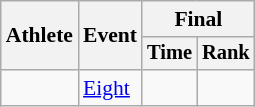<table class=wikitable style=font-size:90%;text-align:center>
<tr>
<th rowspan=2>Athlete</th>
<th rowspan=2>Event</th>
<th colspan=2>Final</th>
</tr>
<tr style=font-size:95%>
<th>Time</th>
<th>Rank</th>
</tr>
<tr>
<td align=left></td>
<td align=left><a href='#'>Eight</a></td>
<td></td>
<td></td>
</tr>
</table>
